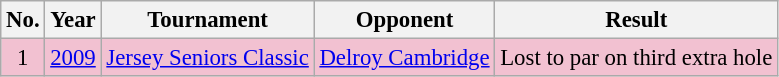<table class="wikitable" style="font-size:95%;">
<tr>
<th>No.</th>
<th>Year</th>
<th>Tournament</th>
<th>Opponent</th>
<th>Result</th>
</tr>
<tr style="background:#F2C1D1;">
<td align=center>1</td>
<td><a href='#'>2009</a></td>
<td><a href='#'>Jersey Seniors Classic</a></td>
<td> <a href='#'>Delroy Cambridge</a></td>
<td>Lost to par on third extra hole</td>
</tr>
</table>
